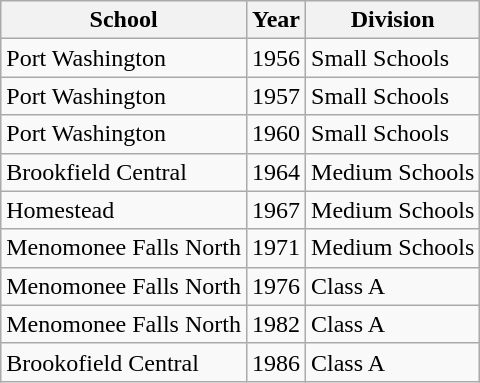<table class="wikitable">
<tr>
<th>School</th>
<th>Year</th>
<th>Division</th>
</tr>
<tr>
<td>Port Washington</td>
<td>1956</td>
<td>Small Schools</td>
</tr>
<tr>
<td>Port Washington</td>
<td>1957</td>
<td>Small Schools</td>
</tr>
<tr>
<td>Port Washington</td>
<td>1960</td>
<td>Small Schools</td>
</tr>
<tr>
<td>Brookfield Central</td>
<td>1964</td>
<td>Medium Schools</td>
</tr>
<tr>
<td>Homestead</td>
<td>1967</td>
<td>Medium Schools</td>
</tr>
<tr>
<td>Menomonee Falls North</td>
<td>1971</td>
<td>Medium Schools</td>
</tr>
<tr>
<td>Menomonee Falls North</td>
<td>1976</td>
<td>Class A</td>
</tr>
<tr>
<td>Menomonee Falls North</td>
<td>1982</td>
<td>Class A</td>
</tr>
<tr>
<td>Brookofield Central</td>
<td>1986</td>
<td>Class A</td>
</tr>
</table>
